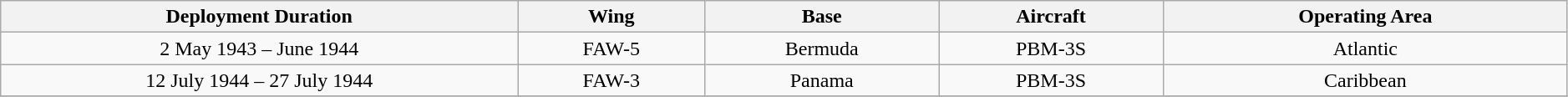<table class="wikitable" style="text-align:center" width=99%>
<tr>
<th width="33%">Deployment Duration</th>
<th align="center">Wing</th>
<th align="center">Base</th>
<th align="center">Aircraft</th>
<th align="center">Operating Area</th>
</tr>
<tr>
<td>2 May 1943 – June 1944</td>
<td>FAW-5</td>
<td>Bermuda</td>
<td>PBM-3S</td>
<td>Atlantic</td>
</tr>
<tr>
<td>12 July 1944 – 27 July 1944</td>
<td>FAW-3</td>
<td>Panama</td>
<td>PBM-3S</td>
<td>Caribbean</td>
</tr>
<tr>
</tr>
</table>
